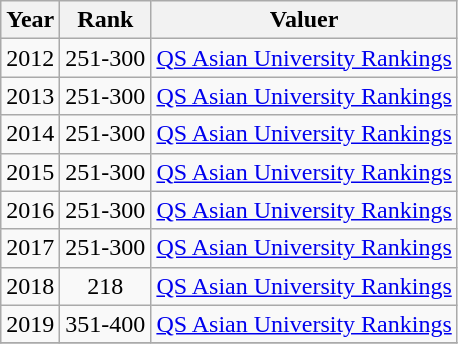<table class="wikitable">
<tr>
<th>Year</th>
<th>Rank</th>
<th>Valuer</th>
</tr>
<tr>
<td align="center">2012</td>
<td align="center">251-300</td>
<td align="center"><a href='#'>QS Asian University Rankings</a></td>
</tr>
<tr>
<td align="center">2013</td>
<td align="center">251-300</td>
<td align="center"><a href='#'>QS Asian University Rankings</a></td>
</tr>
<tr>
<td align="center">2014</td>
<td align="center">251-300</td>
<td align="center"><a href='#'>QS Asian University Rankings</a></td>
</tr>
<tr>
<td align="center">2015</td>
<td align="center">251-300</td>
<td align="center"><a href='#'>QS Asian University Rankings</a></td>
</tr>
<tr>
<td align="center">2016</td>
<td align="center">251-300</td>
<td align="center"><a href='#'>QS Asian University Rankings</a></td>
</tr>
<tr>
<td align="center">2017</td>
<td align="center">251-300</td>
<td align="center"><a href='#'>QS Asian University Rankings</a></td>
</tr>
<tr>
<td align="center">2018</td>
<td align="center">218</td>
<td align="center"><a href='#'>QS Asian University Rankings</a></td>
</tr>
<tr>
<td align="center">2019</td>
<td align="center">351-400</td>
<td align="center"><a href='#'>QS Asian University Rankings</a></td>
</tr>
<tr>
</tr>
</table>
